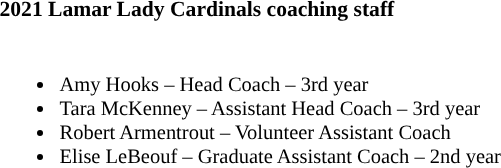<table class="toccolours" style="text-align: left; font-size:90%;">
<tr>
<th colspan="9">2021 Lamar Lady Cardinals coaching staff</th>
</tr>
<tr>
<td style="font-size: 95%;" valign="top"><br><ul><li>Amy Hooks – Head Coach – 3rd year</li><li>Tara McKenney – Assistant Head Coach – 3rd year</li><li>Robert Armentrout – Volunteer Assistant Coach</li><li>Elise LeBeouf – Graduate Assistant Coach – 2nd year</li></ul></td>
</tr>
</table>
